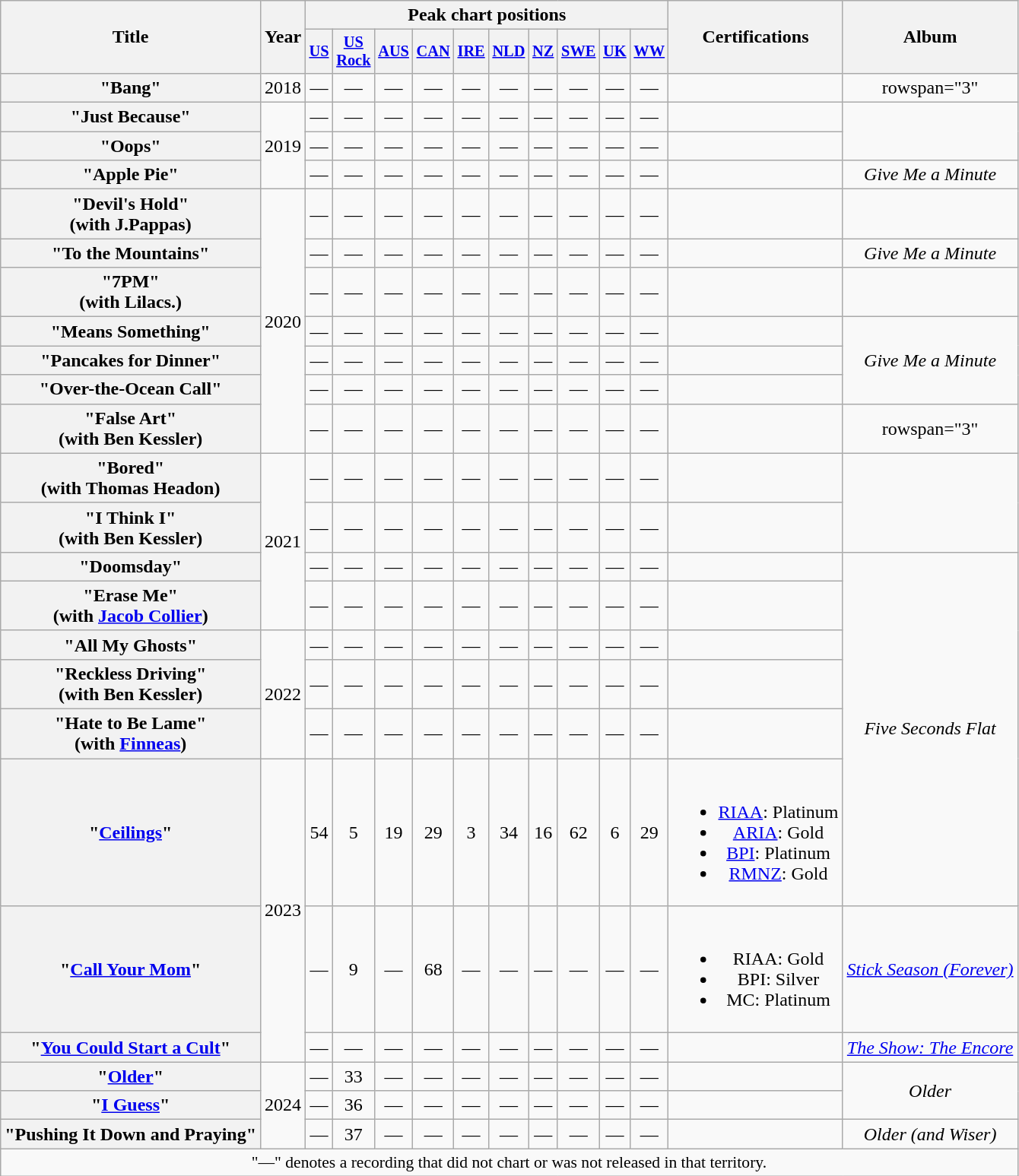<table class="wikitable plainrowheaders" style="text-align:center;" border="1">
<tr>
<th scope="col" rowspan="2">Title</th>
<th scope="col" rowspan="2">Year</th>
<th scope="col" colspan="10">Peak chart positions</th>
<th scope="col" rowspan="2">Certifications</th>
<th scope="col" rowspan="2">Album</th>
</tr>
<tr>
<th scope="col" style="font-size:85%;"><a href='#'>US</a><br></th>
<th scope="col" style="font-size:85%;"><a href='#'>US<br>Rock</a><br></th>
<th scope="col" style="font-size:85%;"><a href='#'>AUS</a><br></th>
<th scope="col" style="font-size:85%;"><a href='#'>CAN</a><br></th>
<th scope="col" style="font-size:85%;"><a href='#'>IRE</a><br></th>
<th scope="col" style="font-size:85%;"><a href='#'>NLD</a><br></th>
<th scope="col" style="font-size:85%;"><a href='#'>NZ</a><br></th>
<th scope="col" style="font-size:85%;"><a href='#'>SWE</a><br></th>
<th scope="col" style="font-size:85%;"><a href='#'>UK</a><br></th>
<th scope="col" style="font-size:85%;"><a href='#'>WW</a><br></th>
</tr>
<tr>
<th scope="row">"Bang"</th>
<td>2018</td>
<td>—</td>
<td>—</td>
<td>—</td>
<td>—</td>
<td>—</td>
<td>—</td>
<td>—</td>
<td>—</td>
<td>—</td>
<td>—</td>
<td></td>
<td>rowspan="3" </td>
</tr>
<tr>
<th scope="row">"Just Because"</th>
<td rowspan="3">2019</td>
<td>—</td>
<td>—</td>
<td>—</td>
<td>—</td>
<td>—</td>
<td>—</td>
<td>—</td>
<td>—</td>
<td>—</td>
<td>—</td>
<td></td>
</tr>
<tr>
<th scope="row">"Oops"</th>
<td>—</td>
<td>—</td>
<td>—</td>
<td>—</td>
<td>—</td>
<td>—</td>
<td>—</td>
<td>—</td>
<td>—</td>
<td>—</td>
<td></td>
</tr>
<tr>
<th scope="row">"Apple Pie"</th>
<td>—</td>
<td>—</td>
<td>—</td>
<td>—</td>
<td>—</td>
<td>—</td>
<td>—</td>
<td>—</td>
<td>—</td>
<td>—</td>
<td></td>
<td><em>Give Me a Minute</em></td>
</tr>
<tr>
<th scope="row">"Devil's Hold" <br><span>(with J.Pappas)</span></th>
<td rowspan="7">2020</td>
<td>—</td>
<td>—</td>
<td>—</td>
<td>—</td>
<td>—</td>
<td>—</td>
<td>—</td>
<td>—</td>
<td>—</td>
<td>—</td>
<td></td>
<td></td>
</tr>
<tr>
<th scope="row">"To the Mountains"</th>
<td>—</td>
<td>—</td>
<td>—</td>
<td>—</td>
<td>—</td>
<td>—</td>
<td>—</td>
<td>—</td>
<td>—</td>
<td>—</td>
<td></td>
<td><em>Give Me a Minute</em></td>
</tr>
<tr>
<th scope="row">"7PM" <br><span>(with Lilacs.)</span></th>
<td>—</td>
<td>—</td>
<td>—</td>
<td>—</td>
<td>—</td>
<td>—</td>
<td>—</td>
<td>—</td>
<td>—</td>
<td>—</td>
<td></td>
<td></td>
</tr>
<tr>
<th scope="row">"Means Something"</th>
<td>—</td>
<td>—</td>
<td>—</td>
<td>—</td>
<td>—</td>
<td>—</td>
<td>—</td>
<td>—</td>
<td>—</td>
<td>—</td>
<td></td>
<td rowspan="3"><em>Give Me a Minute</em></td>
</tr>
<tr>
<th scope="row">"Pancakes for Dinner"</th>
<td>—</td>
<td>—</td>
<td>—</td>
<td>—</td>
<td>—</td>
<td>—</td>
<td>—</td>
<td>—</td>
<td>—</td>
<td>—</td>
<td></td>
</tr>
<tr>
<th scope="row">"Over-the-Ocean Call"</th>
<td>—</td>
<td>—</td>
<td>—</td>
<td>—</td>
<td>—</td>
<td>—</td>
<td>—</td>
<td>—</td>
<td>—</td>
<td>—</td>
<td></td>
</tr>
<tr>
<th scope="row">"False Art" <br><span>(with Ben Kessler)</span></th>
<td>—</td>
<td>—</td>
<td>—</td>
<td>—</td>
<td>—</td>
<td>—</td>
<td>—</td>
<td>—</td>
<td>—</td>
<td>—</td>
<td></td>
<td>rowspan="3" </td>
</tr>
<tr>
<th scope="row">"Bored" <br><span>(with Thomas Headon)</span></th>
<td rowspan="4">2021</td>
<td>—</td>
<td>—</td>
<td>—</td>
<td>—</td>
<td>—</td>
<td>—</td>
<td>—</td>
<td>—</td>
<td>—</td>
<td>—</td>
<td></td>
</tr>
<tr>
<th scope="row">"I Think I"<br><span>(with Ben Kessler)</span></th>
<td>—</td>
<td>—</td>
<td>—</td>
<td>—</td>
<td>—</td>
<td>—</td>
<td>—</td>
<td>—</td>
<td>—</td>
<td>—</td>
<td></td>
</tr>
<tr>
<th scope="row">"Doomsday"</th>
<td>—</td>
<td>—</td>
<td>—</td>
<td>—</td>
<td>—</td>
<td>—</td>
<td>—</td>
<td>—</td>
<td>—</td>
<td>—</td>
<td></td>
<td rowspan="6"><em>Five Seconds Flat</em></td>
</tr>
<tr>
<th scope="row">"Erase Me" <br><span>(with <a href='#'>Jacob Collier</a>)</span></th>
<td>—</td>
<td>—</td>
<td>—</td>
<td>—</td>
<td>—</td>
<td>—</td>
<td>—</td>
<td>—</td>
<td>—</td>
<td>—</td>
<td></td>
</tr>
<tr>
<th scope="row">"All My Ghosts"</th>
<td rowspan="3">2022</td>
<td>—</td>
<td>—</td>
<td>—</td>
<td>—</td>
<td>—</td>
<td>—</td>
<td>—</td>
<td>—</td>
<td>—</td>
<td>—</td>
<td></td>
</tr>
<tr>
<th scope="row">"Reckless Driving"<br><span>(with Ben Kessler)</span></th>
<td>—</td>
<td>—</td>
<td>—</td>
<td>—</td>
<td>—</td>
<td>—</td>
<td>—</td>
<td>—</td>
<td>—</td>
<td>—</td>
<td></td>
</tr>
<tr>
<th scope="row">"Hate to Be Lame"<br><span>(with <a href='#'>Finneas</a>)</span></th>
<td>—</td>
<td>—</td>
<td>—</td>
<td>—</td>
<td>—</td>
<td>—</td>
<td>—</td>
<td>—</td>
<td>—</td>
<td>—</td>
<td></td>
</tr>
<tr>
<th scope="row">"<a href='#'>Ceilings</a>"</th>
<td rowspan="3">2023</td>
<td>54</td>
<td>5</td>
<td>19</td>
<td>29</td>
<td>3</td>
<td>34</td>
<td>16</td>
<td>62</td>
<td>6</td>
<td>29</td>
<td><br><ul><li><a href='#'>RIAA</a>: Platinum</li><li><a href='#'>ARIA</a>: Gold</li><li><a href='#'>BPI</a>: Platinum</li><li><a href='#'>RMNZ</a>: Gold</li></ul></td>
</tr>
<tr>
<th scope="row">"<a href='#'>Call Your Mom</a>"<br></th>
<td>—</td>
<td>9</td>
<td>—</td>
<td>68</td>
<td>—</td>
<td>—</td>
<td>—</td>
<td>—</td>
<td>—</td>
<td>—</td>
<td><br><ul><li>RIAA: Gold</li><li>BPI: Silver</li><li>MC: Platinum</li></ul></td>
<td><em><a href='#'>Stick Season (Forever)</a></em></td>
</tr>
<tr>
<th scope="row">"<a href='#'>You Could Start a Cult</a>"<br></th>
<td>—</td>
<td>—</td>
<td>—</td>
<td>—</td>
<td>—</td>
<td>—</td>
<td>—</td>
<td>—</td>
<td>—</td>
<td>—</td>
<td></td>
<td><em><a href='#'>The Show: The Encore</a></em></td>
</tr>
<tr>
<th scope="row">"<a href='#'>Older</a>"</th>
<td rowspan="3">2024</td>
<td>—</td>
<td>33</td>
<td>—</td>
<td>—</td>
<td>—</td>
<td>—</td>
<td>—</td>
<td>—</td>
<td>—</td>
<td>—</td>
<td></td>
<td rowspan="2"><em>Older</em></td>
</tr>
<tr>
<th scope="row">"<a href='#'>I Guess</a>"</th>
<td>—</td>
<td>36</td>
<td>—</td>
<td>—</td>
<td>—</td>
<td>—</td>
<td>—</td>
<td>—</td>
<td>—</td>
<td>—</td>
<td></td>
</tr>
<tr>
<th scope="row">"Pushing It Down and Praying"</th>
<td>—</td>
<td>37</td>
<td>—</td>
<td>—</td>
<td>—</td>
<td>—</td>
<td>—</td>
<td>—</td>
<td>—</td>
<td>—</td>
<td></td>
<td><em>Older (and Wiser)</em></td>
</tr>
<tr>
<td colspan="14" style="font-size:90%">"—" denotes a recording that did not chart or was not released in that territory.</td>
</tr>
</table>
